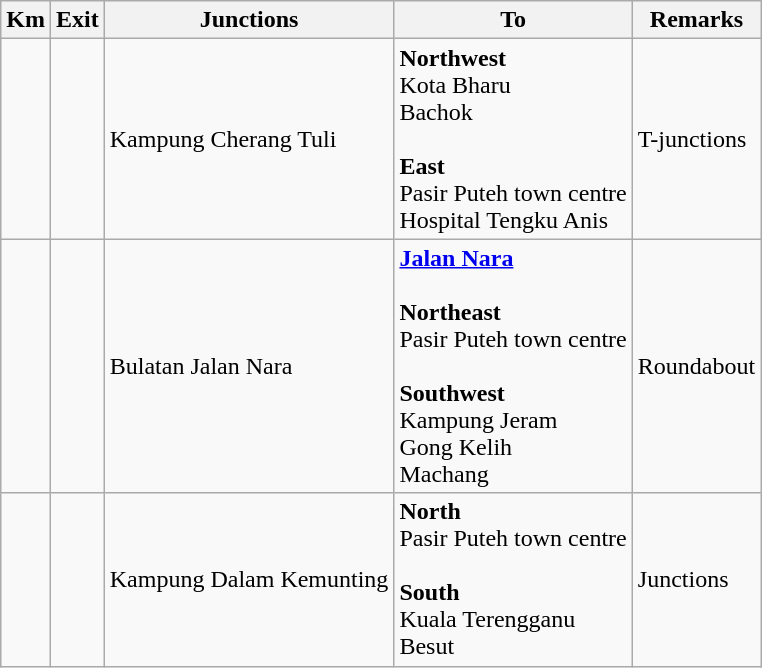<table class="wikitable">
<tr>
<th>Km</th>
<th>Exit</th>
<th>Junctions</th>
<th>To</th>
<th>Remarks</th>
</tr>
<tr>
<td></td>
<td></td>
<td>Kampung Cherang Tuli</td>
<td><strong>Northwest</strong><br>  Kota Bharu<br>  Bachok<br><br><strong>East</strong><br>  Pasir Puteh town centre<br>Hospital Tengku Anis </td>
<td>T-junctions</td>
</tr>
<tr>
<td></td>
<td></td>
<td>Bulatan Jalan Nara</td>
<td> <strong><a href='#'>Jalan Nara</a></strong><br><br><strong>Northeast</strong><br>Pasir Puteh town centre<br><br><strong>Southwest</strong><br>Kampung Jeram<br>Gong Kelih<br>Machang</td>
<td>Roundabout</td>
</tr>
<tr>
<td></td>
<td></td>
<td>Kampung Dalam Kemunting</td>
<td><strong>North</strong><br>  Pasir Puteh town centre<br><br><strong>South</strong><br>  Kuala Terengganu<br>  Besut</td>
<td>Junctions</td>
</tr>
</table>
